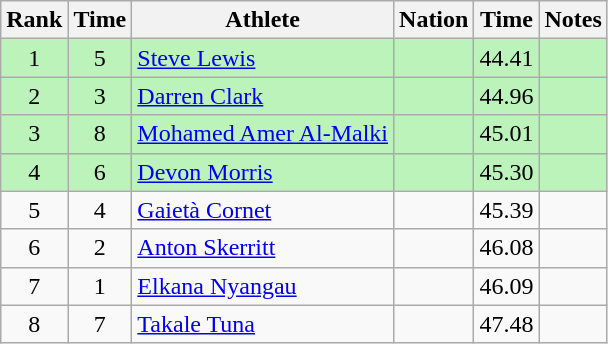<table class="wikitable sortable" style="text-align:center">
<tr>
<th>Rank</th>
<th>Time</th>
<th>Athlete</th>
<th>Nation</th>
<th>Time</th>
<th>Notes</th>
</tr>
<tr style="background:#bbf3bb;">
<td>1</td>
<td>5</td>
<td align=left><a href='#'>Steve Lewis</a></td>
<td align=left></td>
<td>44.41</td>
<td></td>
</tr>
<tr style="background:#bbf3bb;">
<td>2</td>
<td>3</td>
<td align=left><a href='#'>Darren Clark</a></td>
<td align=left></td>
<td>44.96</td>
<td></td>
</tr>
<tr style="background:#bbf3bb;">
<td>3</td>
<td>8</td>
<td align=left><a href='#'>Mohamed Amer Al-Malki</a></td>
<td align=left></td>
<td>45.01</td>
<td></td>
</tr>
<tr style="background:#bbf3bb;">
<td>4</td>
<td>6</td>
<td align=left><a href='#'>Devon Morris</a></td>
<td align=left></td>
<td>45.30</td>
<td></td>
</tr>
<tr>
<td>5</td>
<td>4</td>
<td align=left><a href='#'>Gaietà Cornet</a></td>
<td align=left></td>
<td>45.39</td>
<td></td>
</tr>
<tr>
<td>6</td>
<td>2</td>
<td align=left><a href='#'>Anton Skerritt</a></td>
<td align=left></td>
<td>46.08</td>
<td></td>
</tr>
<tr>
<td>7</td>
<td>1</td>
<td align=left><a href='#'>Elkana Nyangau</a></td>
<td align=left></td>
<td>46.09</td>
<td></td>
</tr>
<tr>
<td>8</td>
<td>7</td>
<td align=left><a href='#'>Takale Tuna</a></td>
<td align=left></td>
<td>47.48</td>
<td></td>
</tr>
</table>
